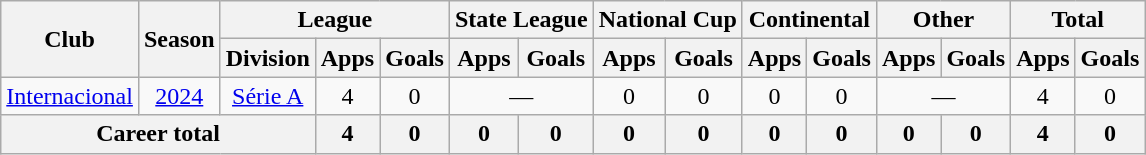<table class="wikitable" style="text-align:center">
<tr>
<th rowspan="2">Club</th>
<th rowspan="2">Season</th>
<th colspan="3">League</th>
<th colspan="2">State League</th>
<th colspan="2">National Cup</th>
<th colspan="2">Continental</th>
<th colspan="2">Other</th>
<th colspan="2">Total</th>
</tr>
<tr>
<th>Division</th>
<th>Apps</th>
<th>Goals</th>
<th>Apps</th>
<th>Goals</th>
<th>Apps</th>
<th>Goals</th>
<th>Apps</th>
<th>Goals</th>
<th>Apps</th>
<th>Goals</th>
<th>Apps</th>
<th>Goals</th>
</tr>
<tr>
<td><a href='#'>Internacional</a></td>
<td><a href='#'>2024</a></td>
<td><a href='#'>Série A</a></td>
<td>4</td>
<td>0</td>
<td colspan="2">—</td>
<td>0</td>
<td>0</td>
<td>0</td>
<td>0</td>
<td colspan="2">—</td>
<td>4</td>
<td>0</td>
</tr>
<tr>
<th colspan="3">Career total</th>
<th>4</th>
<th>0</th>
<th>0</th>
<th>0</th>
<th>0</th>
<th>0</th>
<th>0</th>
<th>0</th>
<th>0</th>
<th>0</th>
<th>4</th>
<th>0</th>
</tr>
</table>
